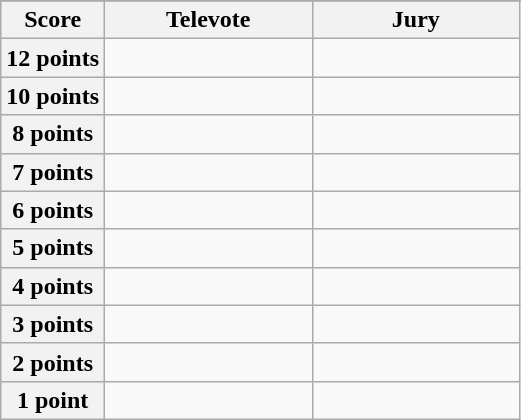<table class="wikitable">
<tr>
</tr>
<tr>
<th scope="col" width="20%">Score</th>
<th scope="col" width="40%">Televote</th>
<th scope="col" width="40%">Jury</th>
</tr>
<tr>
<th scope="row">12 points</th>
<td></td>
<td></td>
</tr>
<tr>
<th scope="row">10 points</th>
<td></td>
<td></td>
</tr>
<tr>
<th scope="row">8 points</th>
<td></td>
<td></td>
</tr>
<tr>
<th scope="row">7 points</th>
<td></td>
<td></td>
</tr>
<tr>
<th scope="row">6 points</th>
<td></td>
<td></td>
</tr>
<tr>
<th scope="row">5 points</th>
<td></td>
<td></td>
</tr>
<tr>
<th scope="row">4 points</th>
<td></td>
<td></td>
</tr>
<tr>
<th scope="row">3 points</th>
<td></td>
<td></td>
</tr>
<tr>
<th scope="row">2 points</th>
<td></td>
<td></td>
</tr>
<tr>
<th scope="row">1 point</th>
<td></td>
<td></td>
</tr>
</table>
